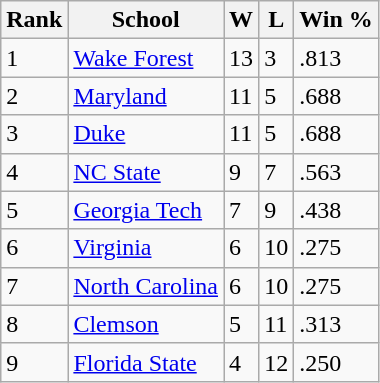<table class="wikitable">
<tr>
<th>Rank</th>
<th>School</th>
<th>W</th>
<th>L</th>
<th>Win %</th>
</tr>
<tr>
<td>1</td>
<td><a href='#'>Wake Forest</a></td>
<td>13</td>
<td>3</td>
<td>.813</td>
</tr>
<tr>
<td>2</td>
<td><a href='#'>Maryland</a></td>
<td>11</td>
<td>5</td>
<td>.688</td>
</tr>
<tr>
<td>3</td>
<td><a href='#'>Duke</a></td>
<td>11</td>
<td>5</td>
<td>.688</td>
</tr>
<tr>
<td>4</td>
<td><a href='#'>NC State</a></td>
<td>9</td>
<td>7</td>
<td>.563</td>
</tr>
<tr>
<td>5</td>
<td><a href='#'>Georgia Tech</a></td>
<td>7</td>
<td>9</td>
<td>.438</td>
</tr>
<tr>
<td>6</td>
<td><a href='#'>Virginia</a></td>
<td>6</td>
<td>10</td>
<td>.275</td>
</tr>
<tr>
<td>7</td>
<td><a href='#'>North Carolina</a></td>
<td>6</td>
<td>10</td>
<td>.275</td>
</tr>
<tr>
<td>8</td>
<td><a href='#'>Clemson</a></td>
<td>5</td>
<td>11</td>
<td>.313</td>
</tr>
<tr>
<td>9</td>
<td><a href='#'>Florida State</a></td>
<td>4</td>
<td>12</td>
<td>.250</td>
</tr>
</table>
